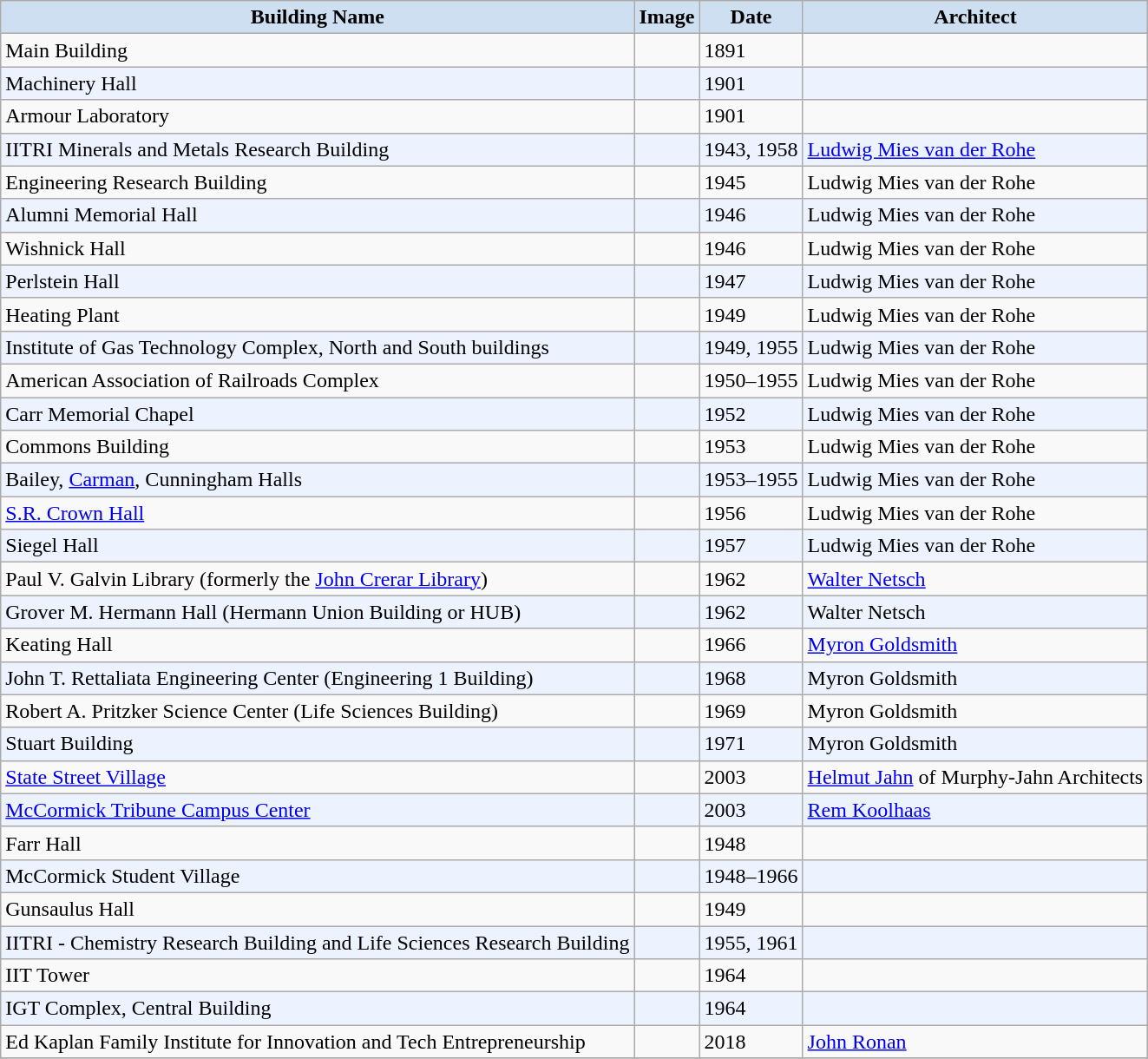<table class="wikitable sortable">
<tr>
<th style="background:#cedff2">Building Name</th>
<th style="background:#cedff2">Image</th>
<th style="background:#cedff2">Date</th>
<th style="background:#cedff2">Architect</th>
</tr>
<tr>
<td>Main Building</td>
<td></td>
<td>1891</td>
<td></td>
</tr>
<tr bgcolor=#edf3fe>
<td>Machinery Hall</td>
<td></td>
<td>1901</td>
<td></td>
</tr>
<tr>
<td>Armour Laboratory</td>
<td></td>
<td>1901</td>
<td></td>
</tr>
<tr bgcolor=#edf3fe>
<td>IITRI Minerals and Metals Research Building</td>
<td></td>
<td>1943, 1958</td>
<td><a href='#'>Ludwig Mies van der Rohe</a></td>
</tr>
<tr>
<td>Engineering Research Building</td>
<td></td>
<td>1945</td>
<td>Ludwig Mies van der Rohe</td>
</tr>
<tr bgcolor=#edf3fe>
<td>Alumni Memorial Hall</td>
<td></td>
<td>1946</td>
<td>Ludwig Mies van der Rohe</td>
</tr>
<tr>
<td>Wishnick Hall</td>
<td></td>
<td>1946</td>
<td>Ludwig Mies van der Rohe</td>
</tr>
<tr bgcolor=#edf3fe>
<td>Perlstein Hall</td>
<td></td>
<td>1947</td>
<td>Ludwig Mies van der Rohe</td>
</tr>
<tr>
<td>Heating Plant</td>
<td></td>
<td>1949</td>
<td>Ludwig Mies van der Rohe</td>
</tr>
<tr bgcolor=#edf3fe>
<td>Institute of Gas Technology Complex, North and South buildings</td>
<td></td>
<td>1949, 1955</td>
<td>Ludwig Mies van der Rohe</td>
</tr>
<tr>
<td>American Association of Railroads Complex</td>
<td></td>
<td>1950–1955</td>
<td>Ludwig Mies van der Rohe</td>
</tr>
<tr bgcolor=#edf3fe>
<td>Carr Memorial Chapel</td>
<td></td>
<td>1952</td>
<td>Ludwig Mies van der Rohe</td>
</tr>
<tr>
<td>Commons Building</td>
<td></td>
<td>1953</td>
<td>Ludwig Mies van der Rohe</td>
</tr>
<tr bgcolor=#edf3fe>
<td>Bailey, <a href='#'>Carman</a>, Cunningham Halls</td>
<td></td>
<td>1953–1955</td>
<td>Ludwig Mies van der Rohe</td>
</tr>
<tr>
<td><a href='#'>S.R. Crown Hall</a></td>
<td></td>
<td>1956</td>
<td>Ludwig Mies van der Rohe</td>
</tr>
<tr bgcolor=#edf3fe>
<td>Siegel Hall</td>
<td></td>
<td>1957</td>
<td>Ludwig Mies van der Rohe</td>
</tr>
<tr>
<td>Paul V. Galvin Library (formerly the <a href='#'>John Crerar Library</a>)</td>
<td></td>
<td>1962</td>
<td><a href='#'>Walter Netsch</a></td>
</tr>
<tr bgcolor=#edf3fe>
<td>Grover M. Hermann Hall (Hermann Union Building or HUB)</td>
<td></td>
<td>1962</td>
<td>Walter Netsch</td>
</tr>
<tr>
<td>Keating Hall</td>
<td></td>
<td>1966</td>
<td><a href='#'>Myron Goldsmith</a></td>
</tr>
<tr bgcolor=#edf3fe>
<td>John T. Rettaliata Engineering Center (Engineering 1 Building)</td>
<td></td>
<td>1968</td>
<td>Myron Goldsmith</td>
</tr>
<tr>
<td>Robert A. Pritzker Science Center (Life Sciences Building)</td>
<td></td>
<td>1969</td>
<td>Myron Goldsmith</td>
</tr>
<tr bgcolor=#edf3fe>
<td>Stuart Building</td>
<td></td>
<td>1971</td>
<td>Myron Goldsmith</td>
</tr>
<tr>
<td><a href='#'>State Street Village</a></td>
<td></td>
<td>2003</td>
<td><a href='#'>Helmut Jahn</a> of Murphy-Jahn Architects</td>
</tr>
<tr bgcolor=#edf3fe>
<td><a href='#'>McCormick Tribune Campus Center</a></td>
<td></td>
<td>2003</td>
<td><a href='#'>Rem Koolhaas</a></td>
</tr>
<tr>
<td>Farr Hall</td>
<td></td>
<td>1948</td>
<td></td>
</tr>
<tr bgcolor=#edf3fe>
<td>McCormick Student Village</td>
<td></td>
<td>1948–1966</td>
<td></td>
</tr>
<tr>
<td>Gunsaulus Hall</td>
<td></td>
<td>1949</td>
<td></td>
</tr>
<tr bgcolor=#edf3fe>
<td>IITRI - Chemistry Research Building and Life Sciences Research Building</td>
<td></td>
<td>1955, 1961</td>
<td></td>
</tr>
<tr>
<td>IIT Tower</td>
<td></td>
<td>1964</td>
<td></td>
</tr>
<tr bgcolor=#edf3fe>
<td>IGT Complex, Central Building</td>
<td></td>
<td>1964</td>
<td></td>
</tr>
<tr>
<td>Ed Kaplan Family Institute for Innovation and Tech Entrepreneurship</td>
<td></td>
<td>2018</td>
<td><a href='#'>John Ronan</a></td>
</tr>
<tr bgcolor=#edf3fe>
</tr>
</table>
